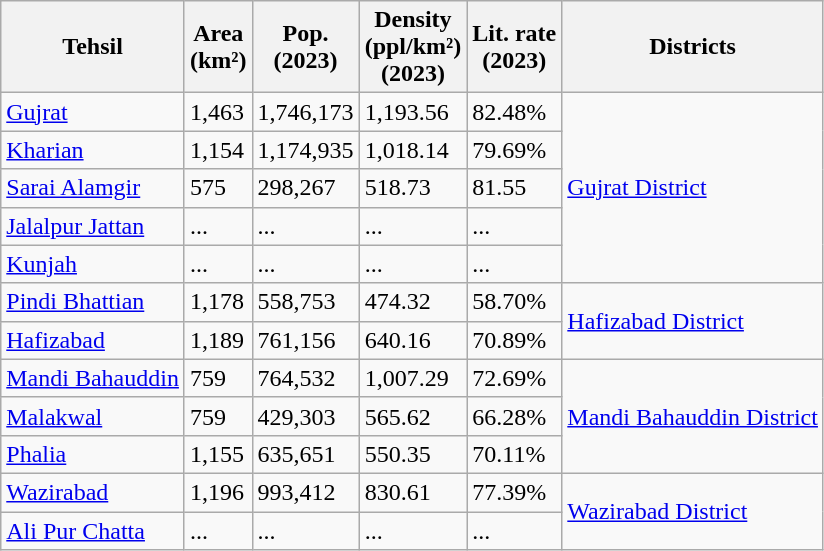<table class="wikitable sortable static-row-numbers static-row-header-hash">
<tr>
<th>Tehsil</th>
<th>Area<br>(km²)</th>
<th>Pop.<br>(2023)</th>
<th>Density<br>(ppl/km²)<br>(2023)</th>
<th>Lit. rate<br>(2023)</th>
<th>Districts</th>
</tr>
<tr>
<td><a href='#'>Gujrat</a></td>
<td>1,463</td>
<td>1,746,173</td>
<td>1,193.56</td>
<td>82.48%</td>
<td rowspan="5"><a href='#'>Gujrat District</a></td>
</tr>
<tr>
<td><a href='#'>Kharian</a></td>
<td>1,154</td>
<td>1,174,935</td>
<td>1,018.14</td>
<td>79.69%</td>
</tr>
<tr>
<td><a href='#'>Sarai Alamgir</a></td>
<td>575</td>
<td>298,267</td>
<td>518.73</td>
<td>81.55</td>
</tr>
<tr>
<td><a href='#'>Jalalpur Jattan</a></td>
<td>...</td>
<td>...</td>
<td>...</td>
<td>...</td>
</tr>
<tr>
<td><a href='#'>Kunjah</a></td>
<td>...</td>
<td>...</td>
<td>...</td>
<td>...</td>
</tr>
<tr>
<td><a href='#'>Pindi Bhattian</a></td>
<td>1,178</td>
<td>558,753</td>
<td>474.32</td>
<td>58.70%</td>
<td rowspan="2"><a href='#'>Hafizabad District</a></td>
</tr>
<tr>
<td><a href='#'>Hafizabad</a></td>
<td>1,189</td>
<td>761,156</td>
<td>640.16</td>
<td>70.89%</td>
</tr>
<tr>
<td><a href='#'>Mandi Bahauddin</a></td>
<td>759</td>
<td>764,532</td>
<td>1,007.29</td>
<td>72.69%</td>
<td rowspan="3"><a href='#'>Mandi Bahauddin District</a></td>
</tr>
<tr>
<td><a href='#'>Malakwal</a></td>
<td>759</td>
<td>429,303</td>
<td>565.62</td>
<td>66.28%</td>
</tr>
<tr>
<td><a href='#'>Phalia</a></td>
<td>1,155</td>
<td>635,651</td>
<td>550.35</td>
<td>70.11%</td>
</tr>
<tr>
<td><a href='#'>Wazirabad</a></td>
<td>1,196</td>
<td>993,412</td>
<td>830.61</td>
<td>77.39%</td>
<td rowspan="2"><a href='#'>Wazirabad District</a></td>
</tr>
<tr>
<td><a href='#'>Ali Pur Chatta</a></td>
<td>...</td>
<td>...</td>
<td>...</td>
<td>...</td>
</tr>
</table>
